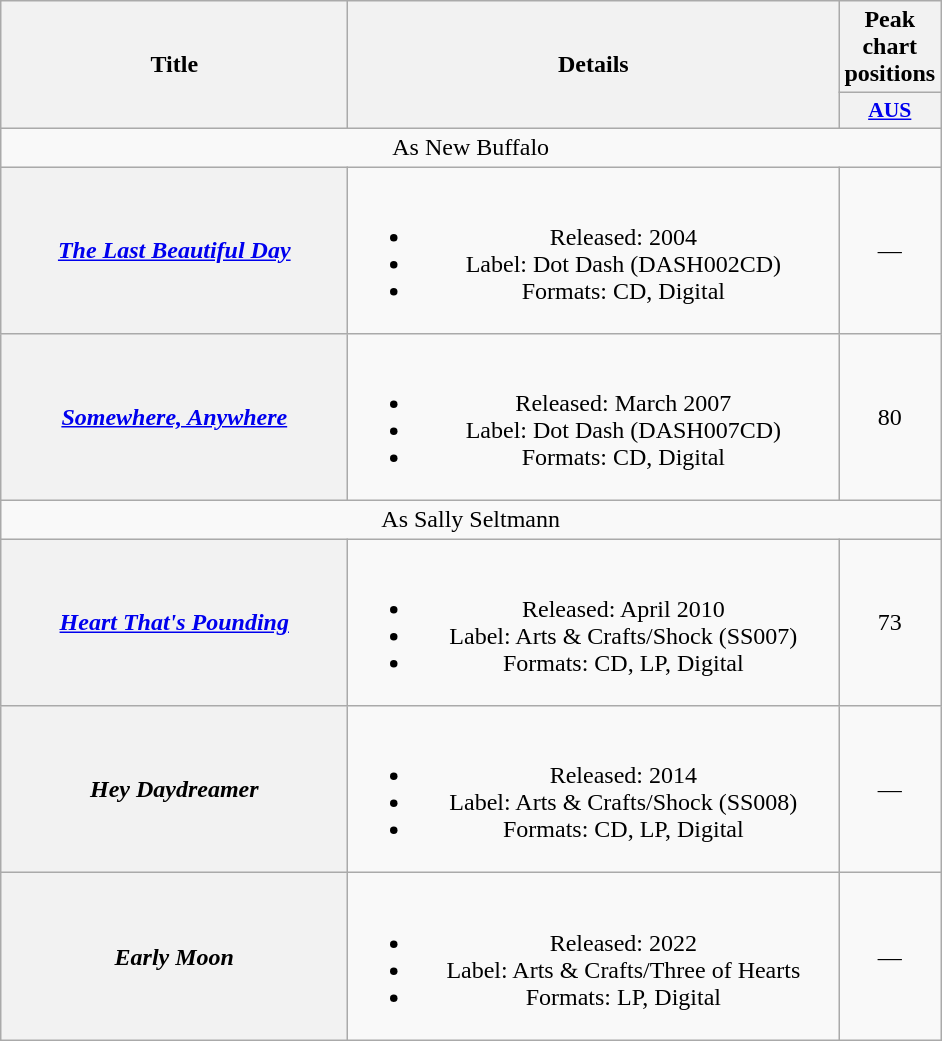<table class="wikitable plainrowheaders" style="text-align:center;">
<tr>
<th scope="col" rowspan="2" style="width:14em;">Title</th>
<th scope="col" rowspan="2" style="width:20em;">Details</th>
<th scope="col" colspan="1">Peak chart positions</th>
</tr>
<tr>
<th scope="col" style="width:3em;font-size:90%;"><a href='#'>AUS</a><br></th>
</tr>
<tr>
<td colspan="3">As New Buffalo</td>
</tr>
<tr>
<th scope="row"><em><a href='#'>The Last Beautiful Day</a></em></th>
<td><br><ul><li>Released: 2004</li><li>Label: Dot Dash (DASH002CD)</li><li>Formats: CD, Digital</li></ul></td>
<td>—</td>
</tr>
<tr>
<th scope="row"><em><a href='#'>Somewhere, Anywhere</a></em></th>
<td><br><ul><li>Released: March 2007</li><li>Label: Dot Dash (DASH007CD)</li><li>Formats: CD, Digital</li></ul></td>
<td>80</td>
</tr>
<tr>
<td colspan="3">As Sally Seltmann</td>
</tr>
<tr>
<th scope="row"><em><a href='#'>Heart That's Pounding</a></em></th>
<td><br><ul><li>Released: April 2010</li><li>Label: Arts & Crafts/Shock (SS007)</li><li>Formats: CD, LP, Digital</li></ul></td>
<td>73</td>
</tr>
<tr>
<th scope="row"><em>Hey Daydreamer</em></th>
<td><br><ul><li>Released: 2014</li><li>Label: Arts & Crafts/Shock (SS008)</li><li>Formats: CD, LP, Digital</li></ul></td>
<td>—</td>
</tr>
<tr>
<th scope="row"><em>Early Moon</em></th>
<td><br><ul><li>Released: 2022</li><li>Label: Arts & Crafts/Three of Hearts</li><li>Formats: LP, Digital</li></ul></td>
<td>—</td>
</tr>
</table>
